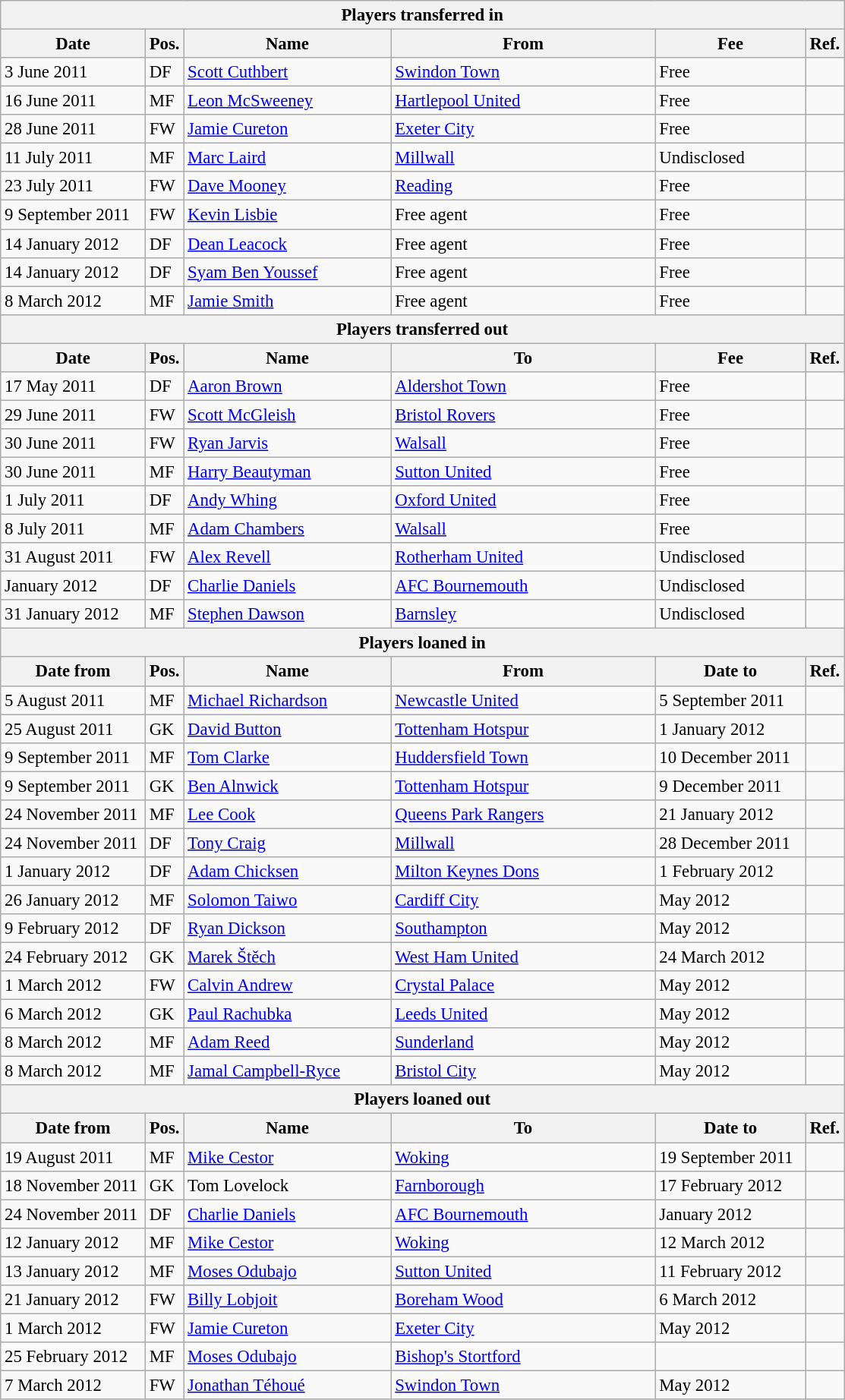<table class="wikitable" style="font-size:95%;">
<tr>
<th colspan="6">Players transferred in</th>
</tr>
<tr>
<th width="120px">Date</th>
<th width="25px">Pos.</th>
<th width="175px">Name</th>
<th width="225px">From</th>
<th width="125px">Fee</th>
<th width="25px">Ref.</th>
</tr>
<tr>
<td>3 June 2011</td>
<td>DF</td>
<td> <a href='#'>Scott Cuthbert</a></td>
<td><a href='#'>Swindon Town</a></td>
<td>Free</td>
<td></td>
</tr>
<tr>
<td>16 June 2011</td>
<td>MF</td>
<td> <a href='#'>Leon McSweeney</a></td>
<td><a href='#'>Hartlepool United</a></td>
<td>Free</td>
<td></td>
</tr>
<tr>
<td>28 June 2011</td>
<td>FW</td>
<td> <a href='#'>Jamie Cureton</a></td>
<td><a href='#'>Exeter City</a></td>
<td>Free</td>
<td></td>
</tr>
<tr>
<td>11 July 2011</td>
<td>MF</td>
<td> <a href='#'>Marc Laird</a></td>
<td><a href='#'>Millwall</a></td>
<td>Undisclosed</td>
<td></td>
</tr>
<tr>
<td>23 July 2011</td>
<td>FW</td>
<td> <a href='#'>Dave Mooney</a></td>
<td><a href='#'>Reading</a></td>
<td>Free</td>
<td></td>
</tr>
<tr>
<td>9 September 2011</td>
<td>FW</td>
<td> <a href='#'>Kevin Lisbie</a></td>
<td>Free agent</td>
<td>Free</td>
<td></td>
</tr>
<tr>
<td>14 January 2012</td>
<td>DF</td>
<td> <a href='#'>Dean Leacock</a></td>
<td>Free agent</td>
<td>Free</td>
<td></td>
</tr>
<tr>
<td>14 January 2012</td>
<td>DF</td>
<td> <a href='#'>Syam Ben Youssef</a></td>
<td>Free agent</td>
<td>Free</td>
<td></td>
</tr>
<tr>
<td>8 March 2012</td>
<td>MF</td>
<td> <a href='#'>Jamie Smith</a></td>
<td>Free agent</td>
<td>Free</td>
<td></td>
</tr>
<tr>
<th colspan="6">Players transferred out</th>
</tr>
<tr>
<th>Date</th>
<th>Pos.</th>
<th>Name</th>
<th>To</th>
<th>Fee</th>
<th>Ref.</th>
</tr>
<tr>
<td>17 May 2011</td>
<td>DF</td>
<td> <a href='#'>Aaron Brown</a></td>
<td><a href='#'>Aldershot Town</a></td>
<td>Free</td>
<td></td>
</tr>
<tr>
<td>29 June 2011</td>
<td>FW</td>
<td> <a href='#'>Scott McGleish</a></td>
<td><a href='#'>Bristol Rovers</a></td>
<td>Free</td>
<td></td>
</tr>
<tr>
<td>30 June 2011</td>
<td>FW</td>
<td> <a href='#'>Ryan Jarvis</a></td>
<td><a href='#'>Walsall</a></td>
<td>Free</td>
<td></td>
</tr>
<tr>
<td>30 June 2011</td>
<td>MF</td>
<td> <a href='#'>Harry Beautyman</a></td>
<td><a href='#'>Sutton United</a></td>
<td>Free</td>
<td></td>
</tr>
<tr>
<td>1 July 2011</td>
<td>DF</td>
<td> <a href='#'>Andy Whing</a></td>
<td><a href='#'>Oxford United</a></td>
<td>Free</td>
<td></td>
</tr>
<tr>
<td>8 July 2011</td>
<td>MF</td>
<td> <a href='#'>Adam Chambers</a></td>
<td><a href='#'>Walsall</a></td>
<td>Free</td>
<td></td>
</tr>
<tr>
<td>31 August 2011</td>
<td>FW</td>
<td> <a href='#'>Alex Revell</a></td>
<td><a href='#'>Rotherham United</a></td>
<td>Undisclosed</td>
<td></td>
</tr>
<tr>
<td>January 2012</td>
<td>DF</td>
<td> <a href='#'>Charlie Daniels</a></td>
<td><a href='#'>AFC Bournemouth</a></td>
<td>Undisclosed</td>
<td></td>
</tr>
<tr>
<td>31 January 2012</td>
<td>MF</td>
<td> <a href='#'>Stephen Dawson</a></td>
<td><a href='#'>Barnsley</a></td>
<td>Undisclosed</td>
<td></td>
</tr>
<tr>
<th colspan="6">Players loaned in</th>
</tr>
<tr>
<th>Date from</th>
<th>Pos.</th>
<th>Name</th>
<th>From</th>
<th>Date to</th>
<th>Ref.</th>
</tr>
<tr>
<td>5 August 2011</td>
<td>MF</td>
<td> <a href='#'>Michael Richardson</a></td>
<td><a href='#'>Newcastle United</a></td>
<td>5 September 2011</td>
<td></td>
</tr>
<tr>
<td>25 August 2011</td>
<td>GK</td>
<td> <a href='#'>David Button</a></td>
<td><a href='#'>Tottenham Hotspur</a></td>
<td>1 January 2012</td>
<td></td>
</tr>
<tr>
<td>9 September 2011</td>
<td>MF</td>
<td> <a href='#'>Tom Clarke</a></td>
<td><a href='#'>Huddersfield Town</a></td>
<td>10 December 2011</td>
<td></td>
</tr>
<tr>
<td>9 September 2011</td>
<td>GK</td>
<td> <a href='#'>Ben Alnwick</a></td>
<td><a href='#'>Tottenham Hotspur</a></td>
<td>9 December 2011</td>
<td></td>
</tr>
<tr>
<td>24 November 2011</td>
<td>MF</td>
<td> <a href='#'>Lee Cook</a></td>
<td><a href='#'>Queens Park Rangers</a></td>
<td>21 January 2012</td>
<td></td>
</tr>
<tr>
<td>24 November 2011</td>
<td>DF</td>
<td> <a href='#'>Tony Craig</a></td>
<td><a href='#'>Millwall</a></td>
<td>28 December 2011</td>
<td></td>
</tr>
<tr>
<td>1 January 2012</td>
<td>DF</td>
<td> <a href='#'>Adam Chicksen</a></td>
<td><a href='#'>Milton Keynes Dons</a></td>
<td>1 February 2012</td>
<td></td>
</tr>
<tr>
<td>26 January 2012</td>
<td>MF</td>
<td> <a href='#'>Solomon Taiwo</a></td>
<td><a href='#'>Cardiff City</a></td>
<td>May 2012</td>
<td></td>
</tr>
<tr>
<td>9 February 2012</td>
<td>DF</td>
<td> <a href='#'>Ryan Dickson</a></td>
<td><a href='#'>Southampton</a></td>
<td>May 2012</td>
<td></td>
</tr>
<tr>
<td>24 February 2012</td>
<td>GK</td>
<td> <a href='#'>Marek Štěch</a></td>
<td><a href='#'>West Ham United</a></td>
<td>24 March 2012</td>
<td></td>
</tr>
<tr>
<td>1 March 2012</td>
<td>FW</td>
<td> <a href='#'>Calvin Andrew</a></td>
<td><a href='#'>Crystal Palace</a></td>
<td>May 2012</td>
<td></td>
</tr>
<tr>
<td>6 March 2012</td>
<td>GK</td>
<td> <a href='#'>Paul Rachubka</a></td>
<td><a href='#'>Leeds United</a></td>
<td>May 2012</td>
<td></td>
</tr>
<tr>
<td>8 March 2012</td>
<td>MF</td>
<td> <a href='#'>Adam Reed</a></td>
<td><a href='#'>Sunderland</a></td>
<td>May 2012</td>
<td></td>
</tr>
<tr>
<td>8 March 2012</td>
<td>MF</td>
<td> <a href='#'>Jamal Campbell-Ryce</a></td>
<td><a href='#'>Bristol City</a></td>
<td>May 2012</td>
<td></td>
</tr>
<tr>
<th colspan="6">Players loaned out</th>
</tr>
<tr>
<th>Date from</th>
<th>Pos.</th>
<th>Name</th>
<th>To</th>
<th>Date to</th>
<th>Ref.</th>
</tr>
<tr>
<td>19 August 2011</td>
<td>MF</td>
<td> <a href='#'>Mike Cestor</a></td>
<td><a href='#'>Woking</a></td>
<td>19 September 2011</td>
<td></td>
</tr>
<tr>
<td>18 November 2011</td>
<td>GK</td>
<td> Tom Lovelock</td>
<td><a href='#'>Farnborough</a></td>
<td>17 February 2012</td>
<td></td>
</tr>
<tr>
<td>24 November 2011</td>
<td>DF</td>
<td> <a href='#'>Charlie Daniels</a></td>
<td><a href='#'>AFC Bournemouth</a></td>
<td>January 2012</td>
<td></td>
</tr>
<tr>
<td>12 January 2012</td>
<td>MF</td>
<td> <a href='#'>Mike Cestor</a></td>
<td><a href='#'>Woking</a></td>
<td>12 March 2012</td>
<td></td>
</tr>
<tr>
<td>13 January 2012</td>
<td>MF</td>
<td> <a href='#'>Moses Odubajo</a></td>
<td><a href='#'>Sutton United</a></td>
<td>11 February 2012</td>
<td></td>
</tr>
<tr>
<td>21 January 2012</td>
<td>FW</td>
<td> <a href='#'>Billy Lobjoit</a></td>
<td><a href='#'>Boreham Wood</a></td>
<td>6 March 2012</td>
<td></td>
</tr>
<tr>
<td>1 March 2012</td>
<td>FW</td>
<td> <a href='#'>Jamie Cureton</a></td>
<td><a href='#'>Exeter City</a></td>
<td>May 2012</td>
<td></td>
</tr>
<tr>
<td>25 February 2012</td>
<td>MF</td>
<td> <a href='#'>Moses Odubajo</a></td>
<td><a href='#'>Bishop's Stortford</a></td>
<td></td>
<td></td>
</tr>
<tr>
<td>7 March 2012</td>
<td>FW</td>
<td> <a href='#'>Jonathan Téhoué</a></td>
<td><a href='#'>Swindon Town</a></td>
<td>May 2012</td>
<td></td>
</tr>
</table>
